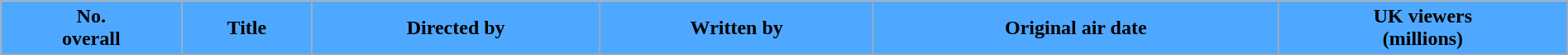<table class="wikitable plainrowheaders" style="width:100%;">
<tr>
<th style="background:#4fa8ff;">No.<br>overall</th>
<th style="background:#4fa8ff;">Title</th>
<th style="background:#4fa8ff;">Directed by</th>
<th style="background:#4fa8ff;">Written by</th>
<th style="background:#4fa8ff;">Original air date</th>
<th style="background:#4fa8ff;">UK viewers<br>(millions)<br>




</th>
</tr>
</table>
